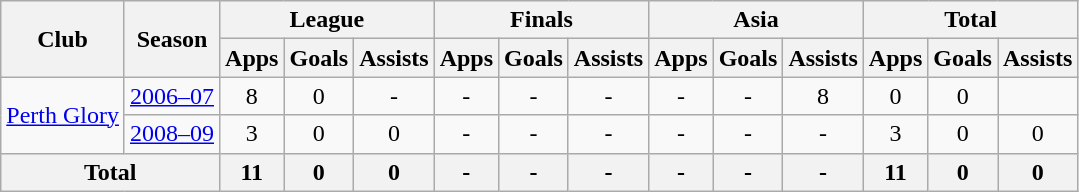<table class="wikitable" style="text-align: center;">
<tr>
<th rowspan="2">Club</th>
<th rowspan="2">Season</th>
<th colspan="3">League</th>
<th colspan="3">Finals</th>
<th colspan="3">Asia</th>
<th colspan="3">Total</th>
</tr>
<tr>
<th>Apps</th>
<th>Goals</th>
<th>Assists</th>
<th>Apps</th>
<th>Goals</th>
<th>Assists</th>
<th>Apps</th>
<th>Goals</th>
<th>Assists</th>
<th>Apps</th>
<th>Goals</th>
<th>Assists</th>
</tr>
<tr>
<td rowspan="2" valign="center"><a href='#'>Perth Glory</a></td>
<td><a href='#'>2006–07</a></td>
<td>8</td>
<td 10>0</td>
<td>-</td>
<td>-</td>
<td>-</td>
<td>-</td>
<td>-</td>
<td>-</td>
<td>8</td>
<td>0</td>
<td>0</td>
</tr>
<tr>
<td><a href='#'>2008–09</a></td>
<td>3</td>
<td>0</td>
<td>0</td>
<td>-</td>
<td>-</td>
<td>-</td>
<td>-</td>
<td>-</td>
<td>-</td>
<td>3</td>
<td>0</td>
<td>0</td>
</tr>
<tr>
<th colspan="2">Total</th>
<th>11</th>
<th>0</th>
<th>0</th>
<th>-</th>
<th>-</th>
<th>-</th>
<th>-</th>
<th>-</th>
<th>-</th>
<th>11</th>
<th>0</th>
<th>0</th>
</tr>
</table>
